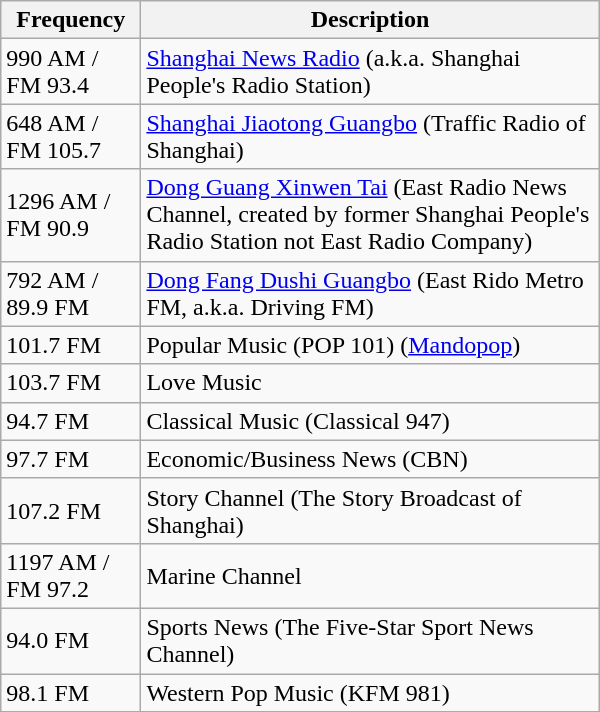<table class="wikitable" style="width:400px;">
<tr>
<th>Frequency</th>
<th>Description</th>
</tr>
<tr>
<td>990 AM / FM 93.4</td>
<td><a href='#'>Shanghai News Radio</a> (a.k.a. Shanghai People's Radio Station)</td>
</tr>
<tr>
<td>648 AM / FM 105.7</td>
<td><a href='#'>Shanghai Jiaotong Guangbo</a> (Traffic Radio of Shanghai)</td>
</tr>
<tr>
<td>1296 AM / FM 90.9</td>
<td><a href='#'>Dong Guang Xinwen Tai</a> (East Radio News Channel, created by former Shanghai People's Radio Station not East Radio Company)</td>
</tr>
<tr>
<td>792 AM / 89.9 FM</td>
<td><a href='#'>Dong Fang Dushi Guangbo</a> (East Rido Metro FM, a.k.a. Driving FM)</td>
</tr>
<tr>
<td>101.7 FM</td>
<td>Popular Music (POP 101) (<a href='#'>Mandopop</a>)</td>
</tr>
<tr>
<td>103.7 FM</td>
<td>Love Music</td>
</tr>
<tr>
<td>94.7 FM</td>
<td>Classical Music (Classical 947)</td>
</tr>
<tr>
<td>97.7 FM</td>
<td>Economic/Business News (CBN)</td>
</tr>
<tr>
<td>107.2 FM</td>
<td>Story Channel (The Story Broadcast of Shanghai)</td>
</tr>
<tr>
<td>1197 AM / FM 97.2</td>
<td>Marine Channel</td>
</tr>
<tr>
<td>94.0 FM</td>
<td>Sports News (The Five-Star Sport News Channel)</td>
</tr>
<tr>
<td>98.1 FM</td>
<td>Western Pop Music (KFM 981)</td>
</tr>
</table>
